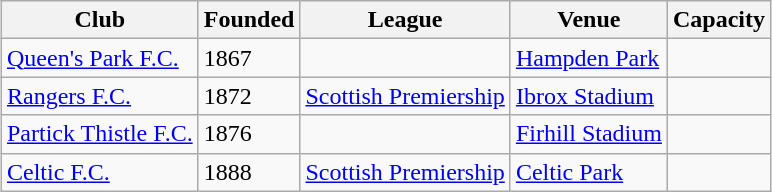<table class="wikitable" style="margin:auto;">
<tr>
<th>Club</th>
<th>Founded</th>
<th>League</th>
<th>Venue</th>
<th>Capacity</th>
</tr>
<tr>
<td><a href='#'>Queen's Park F.C.</a></td>
<td>1867</td>
<td></td>
<td><a href='#'>Hampden Park</a></td>
<td></td>
</tr>
<tr>
<td><a href='#'>Rangers F.C.</a></td>
<td>1872</td>
<td><a href='#'>Scottish Premiership</a></td>
<td><a href='#'>Ibrox Stadium</a></td>
<td></td>
</tr>
<tr>
<td><a href='#'>Partick Thistle F.C.</a></td>
<td>1876</td>
<td></td>
<td><a href='#'>Firhill Stadium</a></td>
<td></td>
</tr>
<tr>
<td><a href='#'>Celtic F.C.</a></td>
<td>1888</td>
<td><a href='#'>Scottish Premiership</a></td>
<td><a href='#'>Celtic Park</a></td>
<td></td>
</tr>
</table>
